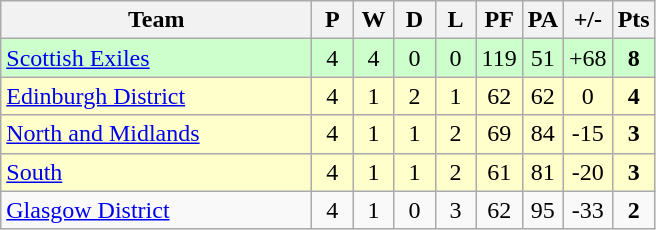<table class="wikitable" style="text-align: center;">
<tr>
<th width="200">Team</th>
<th width="20">P</th>
<th width="20">W</th>
<th width="20">D</th>
<th width="20">L</th>
<th width="20">PF</th>
<th width="20">PA</th>
<th width="25">+/-</th>
<th width="20">Pts</th>
</tr>
<tr bgcolor="#ccffcc">
<td align="left"><a href='#'>Scottish Exiles</a></td>
<td>4</td>
<td>4</td>
<td>0</td>
<td>0</td>
<td>119</td>
<td>51</td>
<td>+68</td>
<td><strong>8</strong></td>
</tr>
<tr bgcolor="#ffffcc">
<td align="left"><a href='#'>Edinburgh District</a></td>
<td>4</td>
<td>1</td>
<td>2</td>
<td>1</td>
<td>62</td>
<td>62</td>
<td>0</td>
<td><strong>4</strong></td>
</tr>
<tr bgcolor="#ffffcc">
<td align="left"><a href='#'>North and Midlands</a></td>
<td>4</td>
<td>1</td>
<td>1</td>
<td>2</td>
<td>69</td>
<td>84</td>
<td>-15</td>
<td><strong>3</strong></td>
</tr>
<tr bgcolor="#ffffcc">
<td align="left"><a href='#'>South</a></td>
<td>4</td>
<td>1</td>
<td>1</td>
<td>2</td>
<td>61</td>
<td>81</td>
<td>-20</td>
<td><strong>3</strong></td>
</tr>
<tr>
<td align="left"><a href='#'>Glasgow District</a></td>
<td>4</td>
<td>1</td>
<td>0</td>
<td>3</td>
<td>62</td>
<td>95</td>
<td>-33</td>
<td><strong>2</strong></td>
</tr>
</table>
